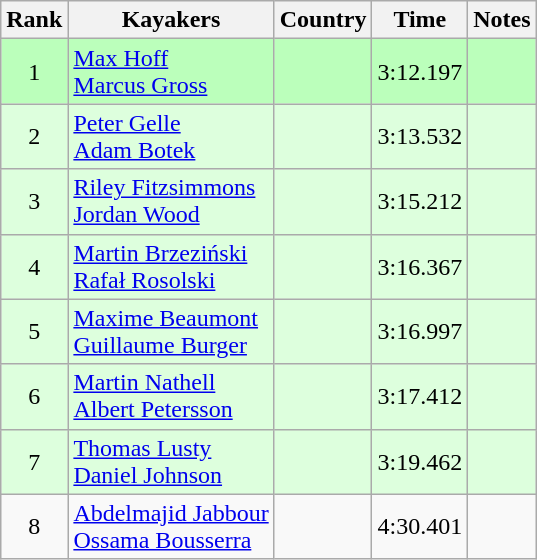<table class="wikitable" style="text-align:center">
<tr>
<th>Rank</th>
<th>Kayakers</th>
<th>Country</th>
<th>Time</th>
<th>Notes</th>
</tr>
<tr bgcolor=bbffbb>
<td>1</td>
<td align="left"><a href='#'>Max Hoff</a><br><a href='#'>Marcus Gross</a></td>
<td align="left"></td>
<td>3:12.197</td>
<td></td>
</tr>
<tr bgcolor=ddffdd>
<td>2</td>
<td align="left"><a href='#'>Peter Gelle</a><br><a href='#'>Adam Botek</a></td>
<td align="left"></td>
<td>3:13.532</td>
<td></td>
</tr>
<tr bgcolor=ddffdd>
<td>3</td>
<td align="left"><a href='#'>Riley Fitzsimmons</a><br><a href='#'>Jordan Wood</a></td>
<td align="left"></td>
<td>3:15.212</td>
<td></td>
</tr>
<tr bgcolor=ddffdd>
<td>4</td>
<td align="left"><a href='#'>Martin Brzeziński</a><br><a href='#'>Rafał Rosolski</a></td>
<td align="left"></td>
<td>3:16.367</td>
<td></td>
</tr>
<tr bgcolor=ddffdd>
<td>5</td>
<td align="left"><a href='#'>Maxime Beaumont</a><br><a href='#'>Guillaume Burger</a></td>
<td align="left"></td>
<td>3:16.997</td>
<td></td>
</tr>
<tr bgcolor=ddffdd>
<td>6</td>
<td align="left"><a href='#'>Martin Nathell</a><br><a href='#'>Albert Petersson</a></td>
<td align="left"></td>
<td>3:17.412</td>
<td></td>
</tr>
<tr bgcolor=ddffdd>
<td>7</td>
<td align="left"><a href='#'>Thomas Lusty</a><br><a href='#'>Daniel Johnson</a></td>
<td align="left"></td>
<td>3:19.462</td>
<td></td>
</tr>
<tr>
<td>8</td>
<td align="left"><a href='#'>Abdelmajid Jabbour</a><br><a href='#'>Ossama Bousserra</a></td>
<td align="left"></td>
<td>4:30.401</td>
<td></td>
</tr>
</table>
